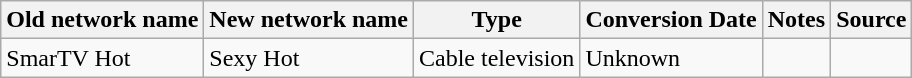<table class="wikitable">
<tr>
<th>Old network name</th>
<th>New network name</th>
<th>Type</th>
<th>Conversion Date</th>
<th>Notes</th>
<th>Source</th>
</tr>
<tr>
<td>SmarTV Hot</td>
<td>Sexy Hot</td>
<td>Cable television</td>
<td>Unknown</td>
<td></td>
<td></td>
</tr>
</table>
